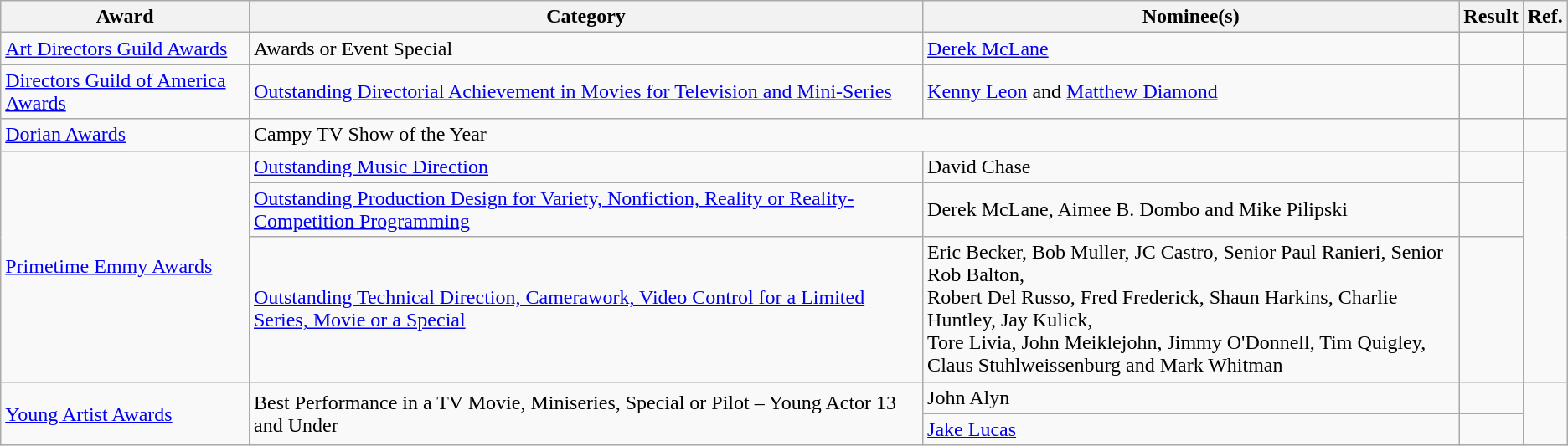<table class="wikitable plainrowheaders">
<tr>
<th>Award</th>
<th>Category</th>
<th>Nominee(s)</th>
<th>Result</th>
<th>Ref.</th>
</tr>
<tr>
<td><a href='#'>Art Directors Guild Awards</a></td>
<td>Awards or Event Special</td>
<td><a href='#'>Derek McLane</a></td>
<td></td>
<td style="text-align:center;"></td>
</tr>
<tr>
<td><a href='#'>Directors Guild of America Awards</a></td>
<td><a href='#'>Outstanding Directorial Achievement in Movies for Television and Mini-Series</a></td>
<td><a href='#'>Kenny Leon</a> and <a href='#'>Matthew Diamond</a></td>
<td></td>
<td style="text-align:center;"></td>
</tr>
<tr>
<td><a href='#'>Dorian Awards</a></td>
<td colspan="2">Campy TV Show of the Year</td>
<td></td>
<td style="text-align:center;"></td>
</tr>
<tr>
<td rowspan="3"><a href='#'>Primetime Emmy Awards</a></td>
<td><a href='#'>Outstanding Music Direction</a></td>
<td>David Chase</td>
<td></td>
<td style="text-align:center;" rowspan="3"></td>
</tr>
<tr>
<td><a href='#'>Outstanding Production Design for Variety, Nonfiction, Reality or Reality-Competition Programming</a></td>
<td>Derek McLane, Aimee B. Dombo and Mike Pilipski</td>
<td></td>
</tr>
<tr>
<td><a href='#'>Outstanding Technical Direction, Camerawork, Video Control for a Limited Series, Movie or a Special</a></td>
<td>Eric Becker, Bob Muller, JC Castro, Senior Paul Ranieri, Senior Rob Balton, <br> Robert Del Russo, Fred Frederick, Shaun Harkins, Charlie Huntley, Jay Kulick, <br> Tore Livia, John Meiklejohn, Jimmy O'Donnell, Tim Quigley, <br> Claus Stuhlweissenburg and Mark Whitman</td>
<td></td>
</tr>
<tr>
<td rowspan="2"><a href='#'>Young Artist Awards</a></td>
<td rowspan="2">Best Performance in a TV Movie, Miniseries, Special or Pilot – Young Actor 13 and Under</td>
<td>John Alyn</td>
<td></td>
<td style="text-align:center;" rowspan="2"></td>
</tr>
<tr>
<td><a href='#'>Jake Lucas</a></td>
<td></td>
</tr>
</table>
